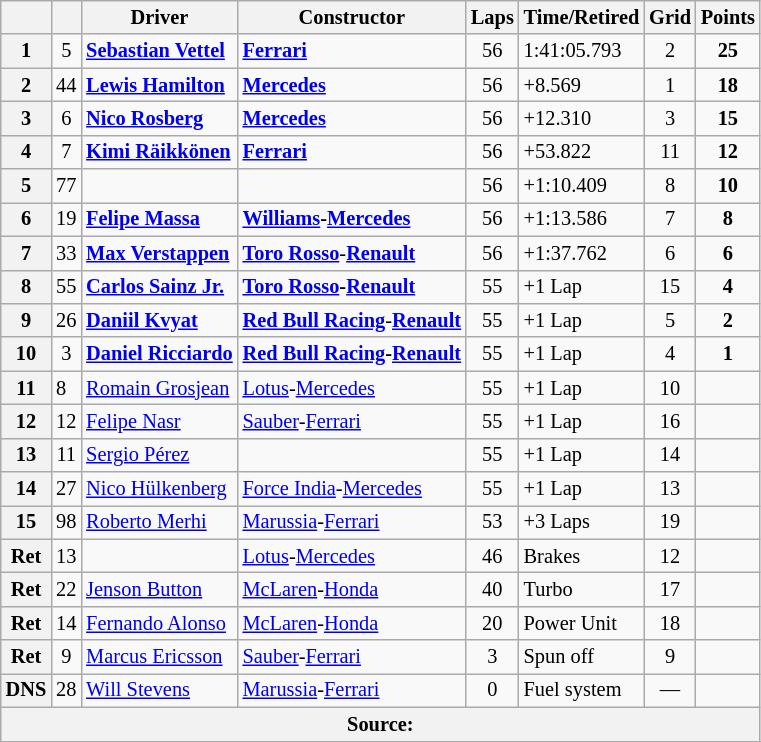<table class="wikitable" style="font-size: 85%;">
<tr>
<th></th>
<th></th>
<th>Driver</th>
<th>Constructor</th>
<th>Laps</th>
<th>Time/Retired</th>
<th>Grid</th>
<th>Points</th>
</tr>
<tr>
<th>1</th>
<td align="center">5</td>
<td><strong> <a href='#'>Sebastian Vettel</a></strong></td>
<td><strong><a href='#'>Ferrari</a></strong></td>
<td align="center">56</td>
<td>1:41:05.793</td>
<td align="center">2</td>
<td align="center"><strong>25</strong></td>
</tr>
<tr>
<th>2</th>
<td align="center">44</td>
<td><strong> <a href='#'>Lewis Hamilton</a></strong></td>
<td><strong><a href='#'>Mercedes</a></strong></td>
<td align="center">56</td>
<td>+8.569</td>
<td align="center">1</td>
<td align="center"><strong>18</strong></td>
</tr>
<tr>
<th>3</th>
<td align="center">6</td>
<td><strong> <a href='#'>Nico Rosberg</a></strong></td>
<td><strong><a href='#'>Mercedes</a></strong></td>
<td align="center">56</td>
<td>+12.310</td>
<td align="center">3</td>
<td align="center"><strong>15</strong></td>
</tr>
<tr>
<th>4</th>
<td align="center">7</td>
<td> <strong><a href='#'>Kimi Räikkönen</a></strong></td>
<td><strong><a href='#'>Ferrari</a></strong></td>
<td align="center">56</td>
<td>+53.822</td>
<td align="center">11</td>
<td align="center"><strong>12</strong></td>
</tr>
<tr>
<th>5</th>
<td align="center">77</td>
<td><strong></strong></td>
<td><strong></strong></td>
<td align="center">56</td>
<td>+1:10.409</td>
<td align="center">8</td>
<td align="center"><strong>10</strong></td>
</tr>
<tr>
<th>6</th>
<td align="center">19</td>
<td><strong> <a href='#'>Felipe Massa</a></strong></td>
<td><strong><a href='#'>Williams</a>-<a href='#'>Mercedes</a></strong></td>
<td align="center">56</td>
<td>+1:13.586</td>
<td align="center">7</td>
<td align="center"><strong>8</strong></td>
</tr>
<tr>
<th>7</th>
<td align="center">33</td>
<td> <strong><a href='#'>Max Verstappen</a></strong></td>
<td><strong><a href='#'>Toro Rosso</a></strong>-<strong><a href='#'>Renault</a></strong></td>
<td align="center">56</td>
<td>+1:37.762</td>
<td align="center">6</td>
<td align="center"><strong>6</strong></td>
</tr>
<tr>
<th>8</th>
<td align="center">55</td>
<td><strong> <a href='#'>Carlos Sainz Jr.</a></strong></td>
<td><strong><a href='#'>Toro Rosso</a>-<a href='#'>Renault</a></strong></td>
<td align="center">55</td>
<td>+1 Lap</td>
<td align="center">15</td>
<td align="center"><strong>4</strong></td>
</tr>
<tr>
<th>9</th>
<td align="center">26</td>
<td> <strong><a href='#'>Daniil Kvyat</a></strong></td>
<td><strong><a href='#'>Red Bull Racing</a></strong>-<strong><a href='#'>Renault</a></strong></td>
<td align="center">55</td>
<td>+1 Lap</td>
<td align="center">5</td>
<td align=center><strong>2</strong></td>
</tr>
<tr>
<th>10</th>
<td align="center">3</td>
<td><strong> <a href='#'>Daniel Ricciardo</a></strong></td>
<td align="center" nowrap><strong><a href='#'>Red Bull Racing</a>-<a href='#'>Renault</a></strong></td>
<td align="center">55</td>
<td>+1 Lap</td>
<td align="center">4</td>
<td align="center"><strong>1</strong></td>
</tr>
<tr>
<th>11</th>
<td>8</td>
<td> <a href='#'>Romain Grosjean</a></td>
<td><a href='#'>Lotus</a>-<a href='#'>Mercedes</a></td>
<td align="center">55</td>
<td>+1 Lap</td>
<td align="center">10</td>
<td></td>
</tr>
<tr>
<th>12</th>
<td align="center">12</td>
<td> <a href='#'>Felipe Nasr</a></td>
<td><a href='#'>Sauber</a>-<a href='#'>Ferrari</a></td>
<td align="center">55</td>
<td>+1 Lap</td>
<td align="center">16</td>
<td></td>
</tr>
<tr>
<th>13</th>
<td align="center">11</td>
<td> <a href='#'>Sergio Pérez</a></td>
<td></td>
<td align="center">55</td>
<td>+1 Lap</td>
<td align="center">14</td>
<td></td>
</tr>
<tr>
<th>14</th>
<td align="center">27</td>
<td> <a href='#'>Nico Hülkenberg</a></td>
<td><a href='#'>Force India</a>-<a href='#'>Mercedes</a></td>
<td align="center">55</td>
<td>+1 Lap</td>
<td align="center">13</td>
<td></td>
</tr>
<tr>
<th>15</th>
<td align="center">98</td>
<td> <a href='#'>Roberto Merhi</a></td>
<td><a href='#'>Marussia</a>-<a href='#'>Ferrari</a></td>
<td align="center">53</td>
<td>+3 Laps</td>
<td align="center">19</td>
<td></td>
</tr>
<tr>
<th>Ret</th>
<td align="center">13</td>
<td></td>
<td><a href='#'>Lotus</a>-<a href='#'>Mercedes</a></td>
<td align="center">46</td>
<td>Brakes</td>
<td align="center">12</td>
<td></td>
</tr>
<tr>
<th>Ret</th>
<td align="center">22</td>
<td> <a href='#'>Jenson Button</a></td>
<td><a href='#'>McLaren</a>-<a href='#'>Honda</a></td>
<td align="center">40</td>
<td>Turbo</td>
<td align="center">17</td>
<td></td>
</tr>
<tr>
<th>Ret</th>
<td align="center">14</td>
<td> <a href='#'>Fernando Alonso</a></td>
<td><a href='#'>McLaren</a>-<a href='#'>Honda</a></td>
<td align="center">20</td>
<td>Power Unit</td>
<td align="center">18</td>
<td></td>
</tr>
<tr>
<th>Ret</th>
<td align="center">9</td>
<td> <a href='#'>Marcus Ericsson</a></td>
<td><a href='#'>Sauber</a>-<a href='#'>Ferrari</a></td>
<td align="center">3</td>
<td>Spun off</td>
<td align="center">9</td>
<td></td>
</tr>
<tr>
<th>DNS</th>
<td align="center">28</td>
<td> <a href='#'>Will Stevens</a></td>
<td><a href='#'>Marussia</a>-<a href='#'>Ferrari</a></td>
<td align="center">0</td>
<td>Fuel system</td>
<td align="center">—</td>
<td></td>
</tr>
<tr>
<th colspan=8>Source:</th>
</tr>
<tr>
</tr>
</table>
